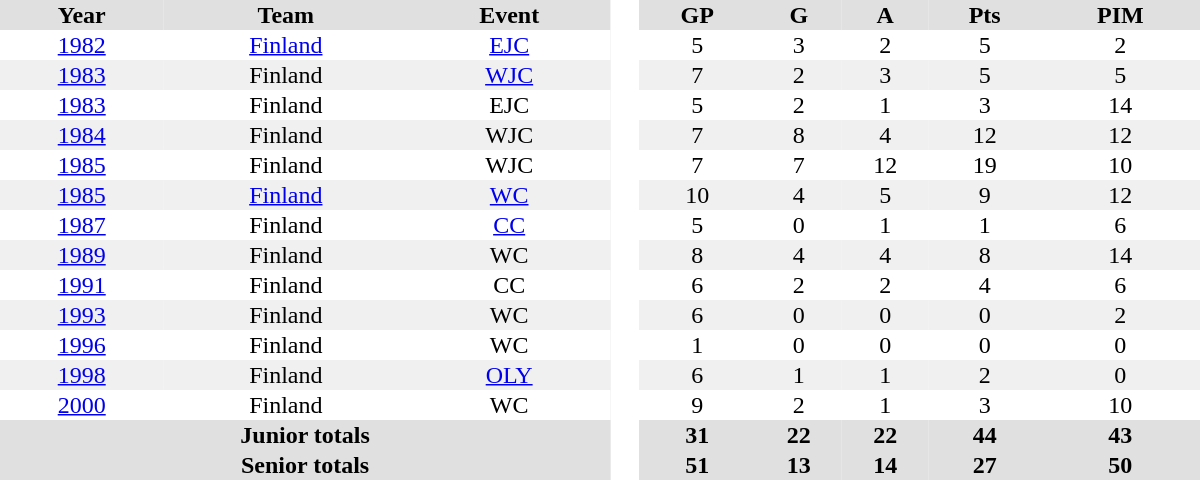<table border="0" cellpadding="1" cellspacing="0" style="text-align:center; width:50em">
<tr ALIGN="center" bgcolor="#e0e0e0">
<th>Year</th>
<th>Team</th>
<th>Event</th>
<th rowspan="99" bgcolor="#ffffff"> </th>
<th>GP</th>
<th>G</th>
<th>A</th>
<th>Pts</th>
<th>PIM</th>
</tr>
<tr>
<td><a href='#'>1982</a></td>
<td><a href='#'>Finland</a></td>
<td><a href='#'>EJC</a></td>
<td>5</td>
<td>3</td>
<td>2</td>
<td>5</td>
<td>2</td>
</tr>
<tr bgcolor="#f0f0f0">
<td><a href='#'>1983</a></td>
<td>Finland</td>
<td><a href='#'>WJC</a></td>
<td>7</td>
<td>2</td>
<td>3</td>
<td>5</td>
<td>5</td>
</tr>
<tr>
<td><a href='#'>1983</a></td>
<td>Finland</td>
<td>EJC</td>
<td>5</td>
<td>2</td>
<td>1</td>
<td>3</td>
<td>14</td>
</tr>
<tr bgcolor="#f0f0f0">
<td><a href='#'>1984</a></td>
<td>Finland</td>
<td>WJC</td>
<td>7</td>
<td>8</td>
<td>4</td>
<td>12</td>
<td>12</td>
</tr>
<tr>
<td><a href='#'>1985</a></td>
<td>Finland</td>
<td>WJC</td>
<td>7</td>
<td>7</td>
<td>12</td>
<td>19</td>
<td>10</td>
</tr>
<tr bgcolor="#f0f0f0">
<td><a href='#'>1985</a></td>
<td><a href='#'>Finland</a></td>
<td><a href='#'>WC</a></td>
<td>10</td>
<td>4</td>
<td>5</td>
<td>9</td>
<td>12</td>
</tr>
<tr>
<td><a href='#'>1987</a></td>
<td>Finland</td>
<td><a href='#'>CC</a></td>
<td>5</td>
<td>0</td>
<td>1</td>
<td>1</td>
<td>6</td>
</tr>
<tr bgcolor="#f0f0f0">
<td><a href='#'>1989</a></td>
<td>Finland</td>
<td>WC</td>
<td>8</td>
<td>4</td>
<td>4</td>
<td>8</td>
<td>14</td>
</tr>
<tr>
<td><a href='#'>1991</a></td>
<td>Finland</td>
<td>CC</td>
<td>6</td>
<td>2</td>
<td>2</td>
<td>4</td>
<td>6</td>
</tr>
<tr bgcolor="#f0f0f0">
<td><a href='#'>1993</a></td>
<td>Finland</td>
<td>WC</td>
<td>6</td>
<td>0</td>
<td>0</td>
<td>0</td>
<td>2</td>
</tr>
<tr>
<td><a href='#'>1996</a></td>
<td>Finland</td>
<td>WC</td>
<td>1</td>
<td>0</td>
<td>0</td>
<td>0</td>
<td>0</td>
</tr>
<tr bgcolor="#f0f0f0">
<td><a href='#'>1998</a></td>
<td>Finland</td>
<td><a href='#'>OLY</a></td>
<td>6</td>
<td>1</td>
<td>1</td>
<td>2</td>
<td>0</td>
</tr>
<tr>
<td><a href='#'>2000</a></td>
<td>Finland</td>
<td>WC</td>
<td>9</td>
<td>2</td>
<td>1</td>
<td>3</td>
<td>10</td>
</tr>
<tr bgcolor="#e0e0e0">
<th colspan=3>Junior totals</th>
<th>31</th>
<th>22</th>
<th>22</th>
<th>44</th>
<th>43</th>
</tr>
<tr bgcolor="#e0e0e0">
<th colspan=3>Senior totals</th>
<th>51</th>
<th>13</th>
<th>14</th>
<th>27</th>
<th>50</th>
</tr>
</table>
